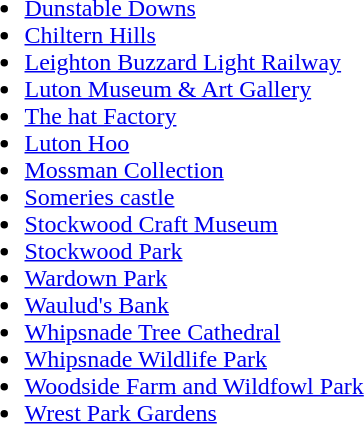<table>
<tr>
<td valign="top"><br><ul><li> <a href='#'>Dunstable Downs</a></li><li> <a href='#'>Chiltern Hills</a></li><li> <a href='#'>Leighton Buzzard Light Railway</a></li><li> <a href='#'>Luton Museum & Art Gallery</a></li><li><a href='#'>The hat Factory</a></li><li> <a href='#'>Luton Hoo</a></li><li> <a href='#'>Mossman Collection</a></li><li><a href='#'>Someries castle</a></li><li> <a href='#'>Stockwood Craft Museum</a></li><li> <a href='#'>Stockwood Park</a></li><li> <a href='#'>Wardown Park</a></li><li> <a href='#'>Waulud's Bank</a></li><li> <a href='#'>Whipsnade Tree Cathedral</a></li><li> <a href='#'>Whipsnade Wildlife Park</a></li><li><a href='#'>Woodside Farm and Wildfowl Park</a></li><li> <a href='#'>Wrest Park Gardens</a></li></ul></td>
</tr>
</table>
